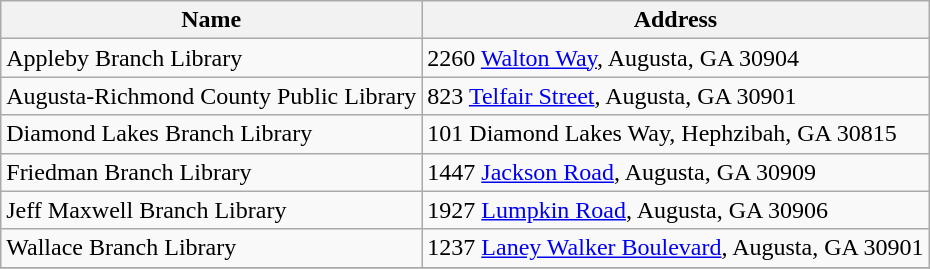<table class="wikitable">
<tr>
<th>Name</th>
<th>Address</th>
</tr>
<tr>
<td>Appleby Branch Library</td>
<td>2260 <a href='#'>Walton Way</a>, Augusta, GA 30904</td>
</tr>
<tr>
<td>Augusta-Richmond County Public Library</td>
<td>823 <a href='#'>Telfair Street</a>, Augusta, GA 30901</td>
</tr>
<tr>
<td>Diamond Lakes Branch Library</td>
<td>101 Diamond Lakes Way, Hephzibah, GA 30815</td>
</tr>
<tr>
<td>Friedman Branch Library</td>
<td>1447 <a href='#'>Jackson Road</a>, Augusta, GA 30909</td>
</tr>
<tr>
<td>Jeff Maxwell Branch Library</td>
<td>1927 <a href='#'>Lumpkin Road</a>, Augusta, GA 30906</td>
</tr>
<tr>
<td>Wallace Branch Library</td>
<td>1237 <a href='#'>Laney Walker Boulevard</a>, Augusta, GA 30901</td>
</tr>
<tr>
</tr>
</table>
